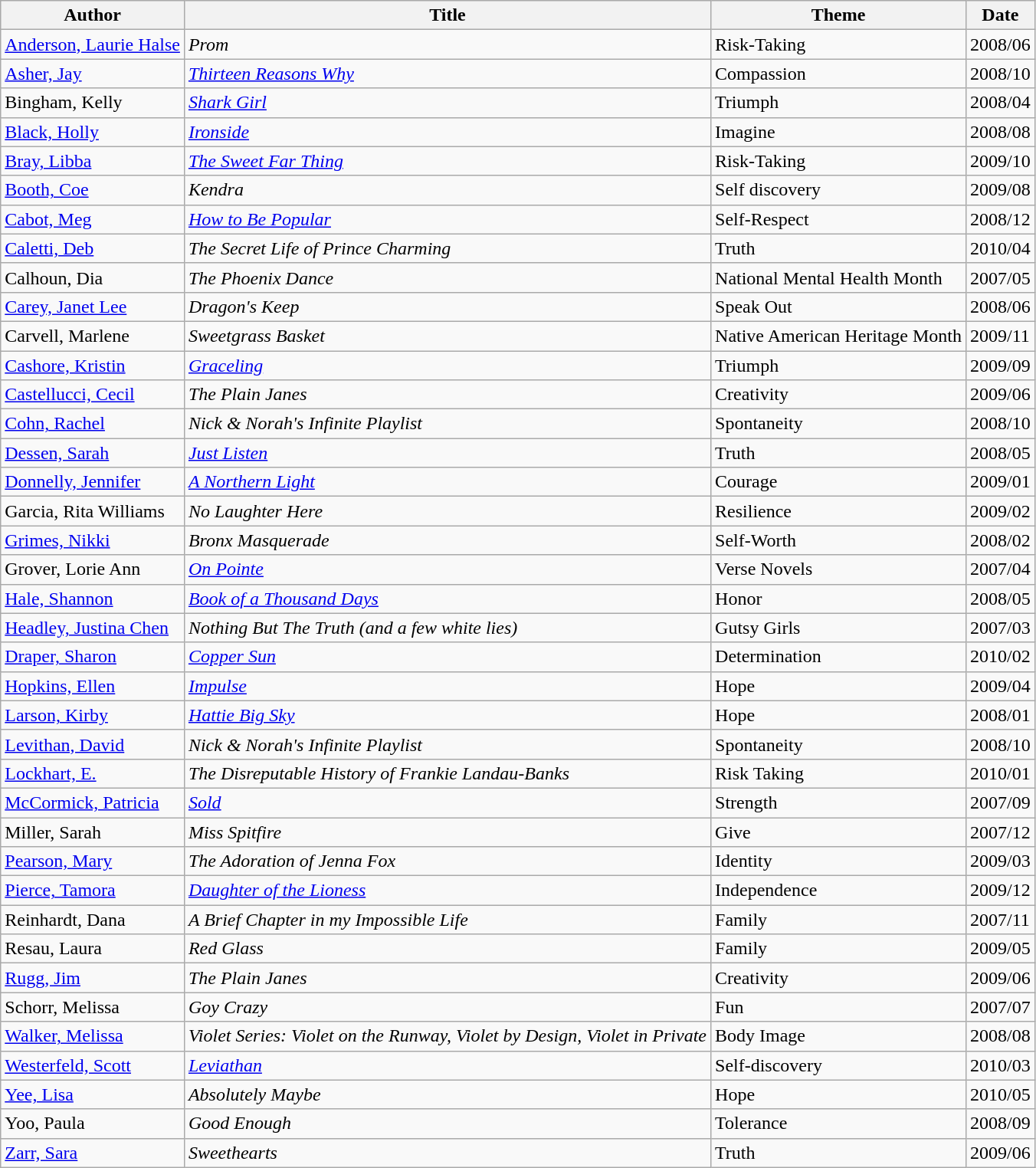<table class="wikitable sortable">
<tr>
<th>Author</th>
<th>Title</th>
<th>Theme</th>
<th>Date</th>
</tr>
<tr>
<td><a href='#'>Anderson, Laurie Halse</a></td>
<td><em>Prom</em></td>
<td>Risk-Taking</td>
<td>2008/06</td>
</tr>
<tr>
<td><a href='#'>Asher, Jay</a></td>
<td><em><a href='#'>Thirteen Reasons Why</a></em></td>
<td>Compassion</td>
<td>2008/10</td>
</tr>
<tr>
<td>Bingham, Kelly</td>
<td><em><a href='#'>Shark Girl</a></em></td>
<td>Triumph</td>
<td>2008/04</td>
</tr>
<tr>
<td><a href='#'>Black, Holly</a></td>
<td><em><a href='#'>Ironside</a></em></td>
<td>Imagine</td>
<td>2008/08</td>
</tr>
<tr>
<td><a href='#'>Bray, Libba</a></td>
<td><em><a href='#'>The Sweet Far Thing</a></em></td>
<td>Risk-Taking</td>
<td>2009/10</td>
</tr>
<tr>
<td><a href='#'>Booth, Coe</a></td>
<td><em>Kendra</em></td>
<td>Self discovery</td>
<td>2009/08</td>
</tr>
<tr>
<td><a href='#'>Cabot, Meg</a></td>
<td><em><a href='#'>How to Be Popular</a></em></td>
<td>Self-Respect</td>
<td>2008/12</td>
</tr>
<tr>
<td><a href='#'>Caletti, Deb</a></td>
<td><em>The Secret Life of Prince Charming</em></td>
<td>Truth</td>
<td>2010/04</td>
</tr>
<tr>
<td>Calhoun, Dia</td>
<td><em>The Phoenix Dance</em></td>
<td>National Mental Health Month</td>
<td>2007/05</td>
</tr>
<tr>
<td><a href='#'>Carey, Janet Lee</a></td>
<td><em>Dragon's Keep</em></td>
<td>Speak Out</td>
<td>2008/06</td>
</tr>
<tr>
<td>Carvell, Marlene</td>
<td><em>Sweetgrass Basket</em></td>
<td>Native American Heritage Month</td>
<td>2009/11</td>
</tr>
<tr>
<td><a href='#'>Cashore, Kristin</a></td>
<td><em><a href='#'>Graceling</a></em></td>
<td>Triumph</td>
<td>2009/09</td>
</tr>
<tr>
<td><a href='#'>Castellucci, Cecil</a></td>
<td><em>The Plain Janes</em></td>
<td>Creativity</td>
<td>2009/06</td>
</tr>
<tr>
<td><a href='#'>Cohn, Rachel</a></td>
<td><em>Nick & Norah's Infinite Playlist</em></td>
<td>Spontaneity</td>
<td>2008/10</td>
</tr>
<tr>
<td><a href='#'>Dessen, Sarah</a></td>
<td><em><a href='#'>Just Listen</a></em></td>
<td>Truth</td>
<td>2008/05</td>
</tr>
<tr>
<td><a href='#'>Donnelly, Jennifer</a></td>
<td><em><a href='#'>A Northern Light</a></em></td>
<td>Courage</td>
<td>2009/01</td>
</tr>
<tr>
<td>Garcia, Rita Williams</td>
<td><em>No Laughter Here</em></td>
<td>Resilience</td>
<td>2009/02</td>
</tr>
<tr>
<td><a href='#'>Grimes, Nikki</a></td>
<td><em>Bronx Masquerade</em></td>
<td>Self-Worth</td>
<td>2008/02</td>
</tr>
<tr>
<td>Grover, Lorie Ann</td>
<td><em><a href='#'>On Pointe</a></em></td>
<td>Verse Novels</td>
<td>2007/04</td>
</tr>
<tr>
<td><a href='#'>Hale, Shannon</a></td>
<td><em><a href='#'>Book of a Thousand Days</a></em></td>
<td>Honor</td>
<td>2008/05</td>
</tr>
<tr>
<td><a href='#'>Headley, Justina Chen</a></td>
<td><em>Nothing But The Truth (and a few white lies)</em></td>
<td>Gutsy Girls</td>
<td>2007/03</td>
</tr>
<tr>
<td><a href='#'>Draper, Sharon</a></td>
<td><em><a href='#'>Copper Sun</a></em></td>
<td>Determination</td>
<td>2010/02</td>
</tr>
<tr>
<td><a href='#'>Hopkins, Ellen</a></td>
<td><em><a href='#'>Impulse</a></em></td>
<td>Hope</td>
<td>2009/04</td>
</tr>
<tr>
<td><a href='#'>Larson, Kirby</a></td>
<td><em><a href='#'>Hattie Big Sky</a></em></td>
<td>Hope</td>
<td>2008/01</td>
</tr>
<tr>
<td><a href='#'>Levithan, David</a></td>
<td><em>Nick & Norah's Infinite Playlist</em></td>
<td>Spontaneity</td>
<td>2008/10</td>
</tr>
<tr>
<td><a href='#'>Lockhart, E.</a></td>
<td><em>The Disreputable History of Frankie Landau-Banks</em></td>
<td>Risk Taking</td>
<td>2010/01</td>
</tr>
<tr>
<td><a href='#'>McCormick, Patricia</a></td>
<td><em><a href='#'>Sold</a></em></td>
<td>Strength</td>
<td>2007/09</td>
</tr>
<tr>
<td>Miller, Sarah</td>
<td><em>Miss Spitfire</em></td>
<td>Give</td>
<td>2007/12</td>
</tr>
<tr>
<td><a href='#'>Pearson, Mary</a></td>
<td><em>The Adoration of Jenna Fox</em></td>
<td>Identity</td>
<td>2009/03</td>
</tr>
<tr>
<td><a href='#'>Pierce, Tamora</a></td>
<td><em><a href='#'>Daughter of the Lioness</a></em></td>
<td>Independence</td>
<td>2009/12</td>
</tr>
<tr>
<td>Reinhardt, Dana</td>
<td><em>A Brief Chapter in my Impossible Life</em></td>
<td>Family</td>
<td>2007/11</td>
</tr>
<tr>
<td>Resau, Laura</td>
<td><em>Red Glass</em></td>
<td>Family</td>
<td>2009/05</td>
</tr>
<tr>
<td><a href='#'>Rugg, Jim</a></td>
<td><em>The Plain Janes</em></td>
<td>Creativity</td>
<td>2009/06</td>
</tr>
<tr>
<td>Schorr, Melissa</td>
<td><em>Goy Crazy</em></td>
<td>Fun</td>
<td>2007/07</td>
</tr>
<tr>
<td><a href='#'>Walker, Melissa</a></td>
<td><em>Violet Series: Violet on the Runway, Violet by Design, Violet in Private</em></td>
<td>Body Image</td>
<td>2008/08</td>
</tr>
<tr>
<td><a href='#'>Westerfeld, Scott</a></td>
<td><em><a href='#'>Leviathan</a></em></td>
<td>Self-discovery</td>
<td>2010/03</td>
</tr>
<tr>
<td><a href='#'>Yee, Lisa</a></td>
<td><em>Absolutely Maybe</em></td>
<td>Hope</td>
<td>2010/05</td>
</tr>
<tr>
<td>Yoo, Paula</td>
<td><em>Good Enough</em></td>
<td>Tolerance</td>
<td>2008/09</td>
</tr>
<tr>
<td><a href='#'>Zarr, Sara</a></td>
<td><em>Sweethearts</em></td>
<td>Truth</td>
<td>2009/06</td>
</tr>
</table>
